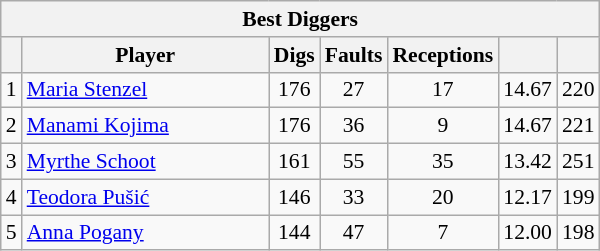<table class="wikitable sortable" style=font-size:90%>
<tr>
<th colspan=7>Best Diggers</th>
</tr>
<tr>
<th></th>
<th width=158>Player</th>
<th width=20>Digs</th>
<th width=20>Faults</th>
<th width=20>Receptions</th>
<th width=20></th>
<th width=20></th>
</tr>
<tr>
<td>1</td>
<td> <a href='#'>Maria Stenzel</a></td>
<td align=center>176</td>
<td align=center>27</td>
<td align=center>17</td>
<td align=center>14.67</td>
<td align=center>220</td>
</tr>
<tr>
<td>2</td>
<td> <a href='#'>Manami Kojima</a></td>
<td align=center>176</td>
<td align=center>36</td>
<td align=center>9</td>
<td align=center>14.67</td>
<td align=center>221</td>
</tr>
<tr>
<td>3</td>
<td> <a href='#'>Myrthe Schoot</a></td>
<td align=center>161</td>
<td align=center>55</td>
<td align=center>35</td>
<td align=center>13.42</td>
<td align=center>251</td>
</tr>
<tr>
<td>4</td>
<td> <a href='#'>Teodora Pušić</a></td>
<td align=center>146</td>
<td align=center>33</td>
<td align=center>20</td>
<td align=center>12.17</td>
<td align=center>199</td>
</tr>
<tr>
<td>5</td>
<td> <a href='#'>Anna Pogany</a></td>
<td align=center>144</td>
<td align=center>47</td>
<td align=center>7</td>
<td align=center>12.00</td>
<td align=center>198</td>
</tr>
</table>
